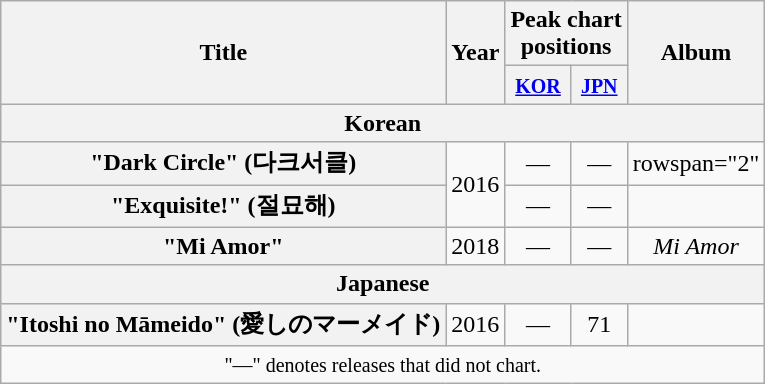<table class="wikitable plainrowheaders" style="text-align:center;">
<tr>
<th scope="col" rowspan="2">Title</th>
<th scope="col" rowspan="2">Year</th>
<th scope="col" colspan="2">Peak chart <br> positions</th>
<th scope="col" rowspan="2">Album</th>
</tr>
<tr>
<th><small><a href='#'>KOR</a></small><br></th>
<th><small><a href='#'>JPN</a></small><br></th>
</tr>
<tr>
<th colspan="5">Korean</th>
</tr>
<tr>
<th scope="row">"Dark Circle" (다크서클)</th>
<td rowspan="2">2016</td>
<td>—</td>
<td>—</td>
<td>rowspan="2" </td>
</tr>
<tr>
<th scope="row">"Exquisite!" (절묘해)</th>
<td>—</td>
<td>—</td>
</tr>
<tr>
<th scope="row">"Mi Amor"</th>
<td>2018</td>
<td>—</td>
<td>—</td>
<td><em>Mi Amor</em></td>
</tr>
<tr>
<th colspan="5">Japanese</th>
</tr>
<tr>
<th scope="row">"Itoshi no Māmeido" (愛しのマーメイド)</th>
<td>2016</td>
<td>—</td>
<td>71</td>
<td></td>
</tr>
<tr>
<td colspan="5" align="center"><small>"—" denotes releases that did not chart.</small></td>
</tr>
</table>
